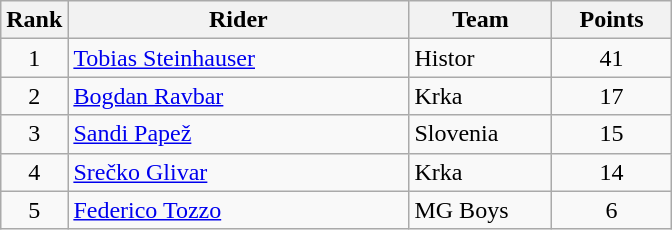<table class="wikitable">
<tr>
<th>Rank</th>
<th>Rider</th>
<th>Team</th>
<th>Points</th>
</tr>
<tr>
<td align=center>1</td>
<td width=220> <a href='#'>Tobias Steinhauser</a> </td>
<td width=88>Histor</td>
<td width=72 align=center>41</td>
</tr>
<tr>
<td align=center>2</td>
<td> <a href='#'>Bogdan Ravbar</a></td>
<td>Krka</td>
<td align=center>17</td>
</tr>
<tr>
<td align=center>3</td>
<td> <a href='#'>Sandi Papež</a></td>
<td>Slovenia</td>
<td align=center>15</td>
</tr>
<tr>
<td align=center>4</td>
<td> <a href='#'>Srečko Glivar</a></td>
<td>Krka</td>
<td align=center>14</td>
</tr>
<tr>
<td align=center>5</td>
<td> <a href='#'>Federico Tozzo</a></td>
<td>MG Boys</td>
<td align=center>6</td>
</tr>
</table>
